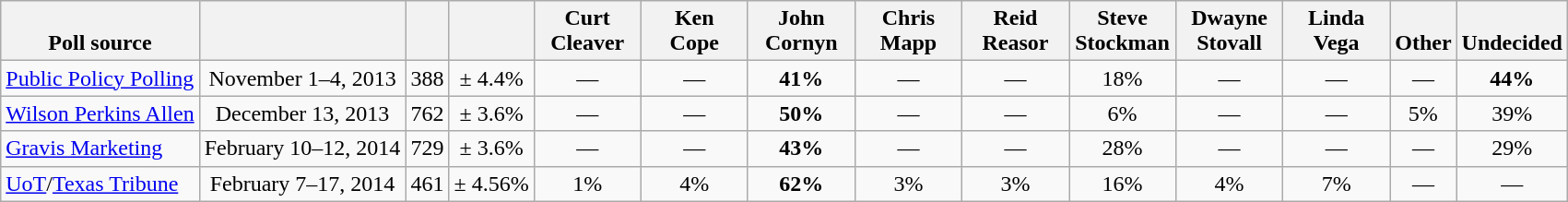<table class="wikitable" style="text-align:center">
<tr valign= bottom>
<th>Poll source</th>
<th></th>
<th></th>
<th></th>
<th style="width:70px;">Curt<br>Cleaver</th>
<th style="width:70px;">Ken<br>Cope</th>
<th style="width:70px;">John<br>Cornyn</th>
<th style="width:70px;">Chris<br>Mapp</th>
<th style="width:70px;">Reid<br>Reasor</th>
<th style="width:70px;">Steve<br>Stockman</th>
<th style="width:70px;">Dwayne<br>Stovall</th>
<th style="width:70px;">Linda<br>Vega</th>
<th>Other</th>
<th>Undecided</th>
</tr>
<tr>
<td align=left><a href='#'>Public Policy Polling</a></td>
<td>November 1–4, 2013</td>
<td>388</td>
<td>± 4.4%</td>
<td>—</td>
<td>—</td>
<td><strong>41%</strong></td>
<td>—</td>
<td>—</td>
<td>18%</td>
<td>—</td>
<td>—</td>
<td>—</td>
<td><strong>44%</strong></td>
</tr>
<tr>
<td align=left><a href='#'>Wilson Perkins Allen</a></td>
<td>December 13, 2013</td>
<td>762</td>
<td>± 3.6%</td>
<td>—</td>
<td>—</td>
<td><strong>50%</strong></td>
<td>—</td>
<td>—</td>
<td>6%</td>
<td>—</td>
<td>—</td>
<td>5%</td>
<td>39%</td>
</tr>
<tr>
<td align=left><a href='#'>Gravis Marketing</a></td>
<td>February 10–12, 2014</td>
<td>729</td>
<td>± 3.6%</td>
<td>—</td>
<td>—</td>
<td><strong>43%</strong></td>
<td>—</td>
<td>—</td>
<td>28%</td>
<td>—</td>
<td>—</td>
<td>—</td>
<td>29%</td>
</tr>
<tr>
<td align=left><a href='#'>UoT</a>/<a href='#'>Texas Tribune</a></td>
<td>February 7–17, 2014</td>
<td>461</td>
<td>± 4.56%</td>
<td>1%</td>
<td>4%</td>
<td><strong>62%</strong></td>
<td>3%</td>
<td>3%</td>
<td>16%</td>
<td>4%</td>
<td>7%</td>
<td>—</td>
<td>—</td>
</tr>
</table>
